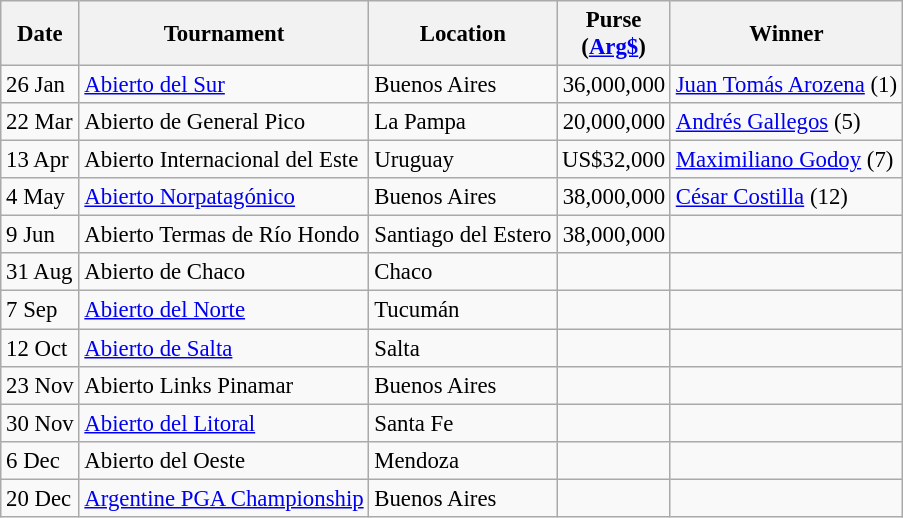<table class="wikitable" style="font-size:95%">
<tr>
<th>Date</th>
<th>Tournament</th>
<th>Location</th>
<th>Purse<br>(<a href='#'>Arg$</a>)</th>
<th>Winner</th>
</tr>
<tr>
<td>26 Jan</td>
<td><a href='#'>Abierto del Sur</a></td>
<td>Buenos Aires</td>
<td align=right>36,000,000</td>
<td> <a href='#'>Juan Tomás Arozena</a> (1)</td>
</tr>
<tr>
<td>22 Mar</td>
<td>Abierto de General Pico</td>
<td>La Pampa</td>
<td align=right>20,000,000</td>
<td> <a href='#'>Andrés Gallegos</a> (5)</td>
</tr>
<tr>
<td>13 Apr</td>
<td>Abierto Internacional del Este</td>
<td>Uruguay</td>
<td align=right>US$32,000</td>
<td> <a href='#'>Maximiliano Godoy</a> (7)</td>
</tr>
<tr>
<td>4 May</td>
<td><a href='#'>Abierto Norpatagónico</a></td>
<td>Buenos Aires</td>
<td align=right>38,000,000</td>
<td> <a href='#'>César Costilla</a> (12)</td>
</tr>
<tr>
<td>9 Jun</td>
<td>Abierto Termas de Río Hondo</td>
<td>Santiago del Estero</td>
<td align=right>38,000,000</td>
<td></td>
</tr>
<tr>
<td>31 Aug</td>
<td>Abierto de Chaco</td>
<td>Chaco</td>
<td align=right></td>
<td></td>
</tr>
<tr>
<td>7 Sep</td>
<td><a href='#'>Abierto del Norte</a></td>
<td>Tucumán</td>
<td align=right></td>
<td></td>
</tr>
<tr>
<td>12 Oct</td>
<td><a href='#'>Abierto de Salta</a></td>
<td>Salta</td>
<td align=right></td>
<td></td>
</tr>
<tr>
<td>23 Nov</td>
<td>Abierto Links Pinamar</td>
<td>Buenos Aires</td>
<td align=right></td>
<td></td>
</tr>
<tr>
<td>30 Nov</td>
<td><a href='#'>Abierto del Litoral</a></td>
<td>Santa Fe</td>
<td align=right></td>
<td></td>
</tr>
<tr>
<td>6 Dec</td>
<td>Abierto del Oeste</td>
<td>Mendoza</td>
<td align=right></td>
<td></td>
</tr>
<tr>
<td>20 Dec</td>
<td><a href='#'>Argentine PGA Championship</a></td>
<td>Buenos Aires</td>
<td align=right></td>
<td></td>
</tr>
</table>
